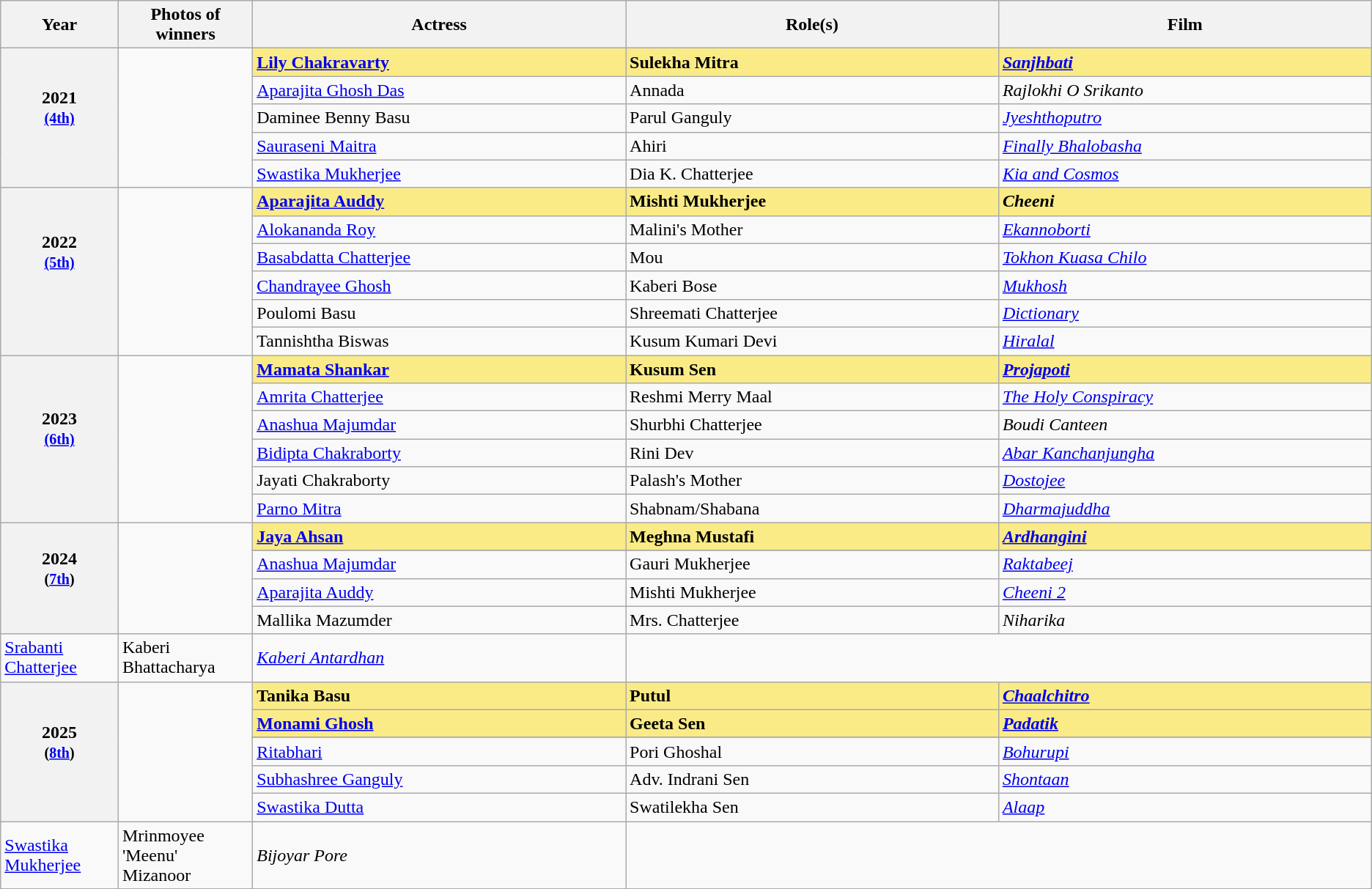<table class="wikitable sortable" style="text-align:left;">
<tr>
<th scope="col" style="width:3%; text-align:center;">Year</th>
<th scope="col" style="width:3%;text-align:center;">Photos of winners</th>
<th scope="col" style="width:15%;text-align:center;">Actress</th>
<th scope="col" style="width:15%;text-align:center;">Role(s)</th>
<th scope="col" style="width:15%;text-align:center;">Film</th>
</tr>
<tr>
<th scope="row" rowspan=5 style="text-align:center">2021<br><small><a href='#'>(4th)</a></small><br> <br> </th>
<td rowspan=5 Style="text-align:center"></td>
<td style="background:#FAEB86;"><strong><a href='#'>Lily Chakravarty</a></strong> </td>
<td style="background:#FAEB86;"><strong>Sulekha Mitra</strong></td>
<td style="background:#FAEB86;"><strong><em><a href='#'>Sanjhbati</a></em></strong></td>
</tr>
<tr>
<td><a href='#'>Aparajita Ghosh Das</a></td>
<td>Annada</td>
<td><em>Rajlokhi O Srikanto</em></td>
</tr>
<tr>
<td>Daminee Benny Basu</td>
<td>Parul Ganguly</td>
<td><em><a href='#'>Jyeshthoputro</a></em></td>
</tr>
<tr>
<td><a href='#'>Sauraseni Maitra</a></td>
<td>Ahiri</td>
<td><em><a href='#'>Finally Bhalobasha</a></em></td>
</tr>
<tr>
<td><a href='#'>Swastika Mukherjee</a></td>
<td>Dia K. Chatterjee</td>
<td><em><a href='#'>Kia and Cosmos</a></em></td>
</tr>
<tr>
<th scope="row" rowspan=6 style="text-align:center">2022<br><small><a href='#'>(5th)</a></small><br> <br>  <br> </th>
<td rowspan=6 style="text-align:center"></td>
<td style="background:#FAEB86;"><strong><a href='#'>Aparajita Auddy</a></strong> </td>
<td style="background:#FAEB86;"><strong> Mishti Mukherjee</strong></td>
<td style="background:#FAEB86;"><strong><em>Cheeni</em></strong></td>
</tr>
<tr>
<td><a href='#'>Alokananda Roy</a></td>
<td>Malini's Mother</td>
<td><em><a href='#'>Ekannoborti</a></em></td>
</tr>
<tr>
<td><a href='#'>Basabdatta Chatterjee</a></td>
<td>Mou</td>
<td><em><a href='#'>Tokhon Kuasa Chilo</a></em></td>
</tr>
<tr>
<td><a href='#'>Chandrayee Ghosh</a></td>
<td>Kaberi Bose</td>
<td><em><a href='#'>Mukhosh</a></em></td>
</tr>
<tr>
<td>Poulomi Basu</td>
<td>Shreemati Chatterjee</td>
<td><em><a href='#'>Dictionary</a></em></td>
</tr>
<tr>
<td>Tannishtha Biswas</td>
<td>Kusum Kumari Devi</td>
<td><em><a href='#'>Hiralal</a></em></td>
</tr>
<tr>
<th scope="row" rowspan=6 style="text-align:center">2023<br><small><a href='#'>(6th)</a></small><br> <br> </th>
<td rowspan=6 style="text-align:center"></td>
<td style="background:#FAEB86;"><strong><a href='#'>Mamata Shankar</a></strong> </td>
<td style="background:#FAEB86;"><strong>Kusum Sen</strong></td>
<td style="background:#FAEB86;"><strong><em><a href='#'>Projapoti</a></em></strong></td>
</tr>
<tr>
<td><a href='#'>Amrita Chatterjee</a></td>
<td>Reshmi Merry Maal</td>
<td><em><a href='#'>The Holy Conspiracy</a></em></td>
</tr>
<tr>
<td><a href='#'>Anashua Majumdar</a></td>
<td>Shurbhi Chatterjee</td>
<td><em>Boudi Canteen</em></td>
</tr>
<tr>
<td><a href='#'>Bidipta Chakraborty</a></td>
<td>Rini Dev</td>
<td><em><a href='#'>Abar Kanchanjungha</a></em></td>
</tr>
<tr>
<td>Jayati Chakraborty</td>
<td>Palash's Mother</td>
<td><em><a href='#'>Dostojee</a></em></td>
</tr>
<tr>
<td><a href='#'>Parno Mitra</a></td>
<td>Shabnam/Shabana</td>
<td><em><a href='#'>Dharmajuddha</a></em></td>
</tr>
<tr>
<th scope="row" rowspan=5 style="text-align:center">2024<br><small>(<a href='#'>7th</a>)</small><br><br></th>
<td rowspan=5 style="text-align:center"></td>
<td style="background:#FAEB86;"><strong><a href='#'>Jaya Ahsan</a></strong> </td>
<td style="background:#FAEB86;"><strong>Meghna Mustafi</strong></td>
<td style="background:#FAEB86;"><strong><em><a href='#'>Ardhangini</a></em></strong></td>
</tr>
<tr>
</tr>
<tr>
<td><a href='#'>Anashua Majumdar</a></td>
<td>Gauri Mukherjee</td>
<td><em><a href='#'>Raktabeej</a></em></td>
</tr>
<tr>
<td><a href='#'>Aparajita Auddy</a></td>
<td>Mishti Mukherjee</td>
<td><em><a href='#'>Cheeni 2</a></em></td>
</tr>
<tr>
<td>Mallika Mazumder</td>
<td>Mrs. Chatterjee</td>
<td><em>Niharika</em></td>
</tr>
<tr>
<td><a href='#'>Srabanti Chatterjee</a></td>
<td>Kaberi Bhattacharya</td>
<td><em><a href='#'>Kaberi Antardhan</a></em></td>
</tr>
<tr>
<th scope="row" rowspan=7 style="text-align:center">2025<br><small>(<a href='#'>8th</a>)</small><br><br> </th>
<td rowspan=7 Style="text-align:center"><br><br></td>
<td style="background:#FAEB86;"><strong>Tanika Basu</strong> </td>
<td style="background:#FAEB86;"><strong>Putul</strong></td>
<td style="background:#FAEB86;"><strong><em><a href='#'>Chaalchitro</a></em></strong></td>
</tr>
<tr>
<td style="background:#FAEB86;"><strong><a href='#'>Monami Ghosh</a></strong> </td>
<td style="background:#FAEB86;"><strong>Geeta Sen</strong></td>
<td style="background:#FAEB86;"><strong><em><a href='#'>Padatik</a></em></strong></td>
</tr>
<tr>
</tr>
<tr>
</tr>
<tr>
<td><a href='#'>Ritabhari</a></td>
<td>Pori Ghoshal</td>
<td><em><a href='#'>Bohurupi</a></em></td>
</tr>
<tr>
<td><a href='#'>Subhashree Ganguly</a></td>
<td>Adv. Indrani Sen</td>
<td><em><a href='#'>Shontaan</a></em></td>
</tr>
<tr>
<td><a href='#'>Swastika Dutta</a></td>
<td>Swatilekha Sen</td>
<td><em><a href='#'>Alaap</a></em></td>
</tr>
<tr>
<td><a href='#'>Swastika Mukherjee</a></td>
<td>Mrinmoyee 'Meenu' Mizanoor</td>
<td><em>Bijoyar Pore</em></td>
</tr>
<tr>
</tr>
</table>
